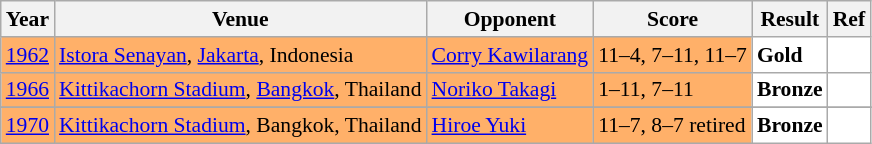<table class="sortable wikitable" style="font-size: 90%;">
<tr>
<th>Year</th>
<th>Venue</th>
<th>Opponent</th>
<th>Score</th>
<th>Result</th>
<th>Ref</th>
</tr>
<tr style="background:#FFB069">
<td align="center"><a href='#'>1962</a></td>
<td align="left"><a href='#'>Istora Senayan</a>, <a href='#'>Jakarta</a>, Indonesia</td>
<td align="left"> <a href='#'>Corry Kawilarang</a></td>
<td align="left">11–4, 7–11, 11–7</td>
<td style="text-align:left; background:white"> <strong>Gold</strong></td>
<td style="text-align:center; background:white"></td>
</tr>
<tr style="background:#FFB069">
<td align="center"><a href='#'>1966</a></td>
<td align="left"><a href='#'>Kittikachorn Stadium</a>, <a href='#'>Bangkok</a>, Thailand</td>
<td align="left"> <a href='#'>Noriko Takagi</a></td>
<td align="left">1–11, 7–11</td>
<td style="text-align:left; background:white"> <strong>Bronze</strong></td>
<td style="text-align:center; background:white"></td>
</tr>
<tr>
</tr>
<tr style="background:#FFB069">
<td align="center"><a href='#'>1970</a></td>
<td align="left"><a href='#'>Kittikachorn Stadium</a>, Bangkok, Thailand</td>
<td align="left"> <a href='#'>Hiroe Yuki</a></td>
<td align="left">11–7, 8–7 retired</td>
<td style="text-align:left; background:white"> <strong>Bronze</strong></td>
<td style="text-align:center; background:white"></td>
</tr>
</table>
